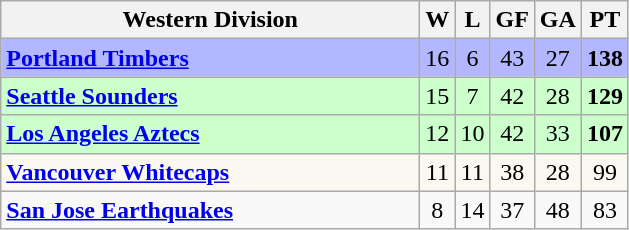<table class="wikitable" style="text-align:center">
<tr>
<th style="width:17em">Western Division</th>
<th>W</th>
<th>L</th>
<th>GF</th>
<th>GA</th>
<th>PT</th>
</tr>
<tr style="text-align:center; background:#b3b7ff;">
<td align=left><strong><a href='#'>Portland Timbers</a></strong></td>
<td>16</td>
<td>6</td>
<td>43</td>
<td>27</td>
<td><strong>138</strong></td>
</tr>
<tr style="text-align:center; background:#cfc;">
<td align=left><strong><a href='#'>Seattle Sounders</a></strong></td>
<td>15</td>
<td>7</td>
<td>42</td>
<td>28</td>
<td><strong>129</strong></td>
</tr>
<tr style="text-align:center; background:#cfc;">
<td align=left><strong><a href='#'>Los Angeles Aztecs</a></strong></td>
<td>12</td>
<td>10</td>
<td>42</td>
<td>33</td>
<td><strong>107</strong></td>
</tr>
<tr style="text-align:center; background:#faf8f0;">
<td align=left><strong><a href='#'>Vancouver Whitecaps</a></strong></td>
<td>11</td>
<td>11</td>
<td>38</td>
<td>28</td>
<td>99</td>
</tr>
<tr align=center>
<td align=left><strong><a href='#'>San Jose Earthquakes</a></strong></td>
<td>8</td>
<td>14</td>
<td>37</td>
<td>48</td>
<td>83</td>
</tr>
</table>
